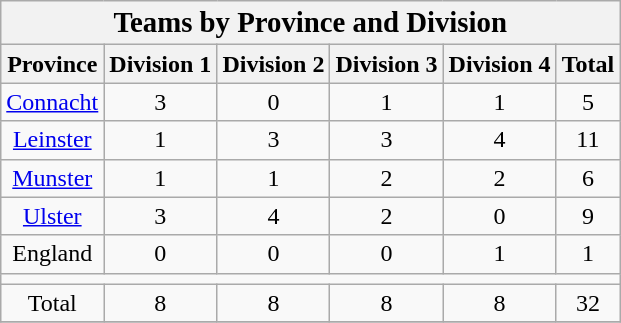<table class="wikitable" style="text-align:center">
<tr>
<th colspan=6><big>Teams by Province and Division</big></th>
</tr>
<tr>
<th>Province</th>
<th>Division 1</th>
<th>Division 2</th>
<th>Division 3</th>
<th>Division 4</th>
<th>Total</th>
</tr>
<tr>
<td><a href='#'>Connacht</a></td>
<td>3</td>
<td>0</td>
<td>1</td>
<td>1</td>
<td>5</td>
</tr>
<tr>
<td><a href='#'>Leinster</a></td>
<td>1</td>
<td>3</td>
<td>3</td>
<td>4</td>
<td>11</td>
</tr>
<tr>
<td><a href='#'>Munster</a></td>
<td>1</td>
<td>1</td>
<td>2</td>
<td>2</td>
<td>6</td>
</tr>
<tr>
<td><a href='#'>Ulster</a></td>
<td>3</td>
<td>4</td>
<td>2</td>
<td>0</td>
<td>9</td>
</tr>
<tr>
<td>England</td>
<td>0</td>
<td>0</td>
<td>0</td>
<td>1</td>
<td>1</td>
</tr>
<tr>
<td colspan=6></td>
</tr>
<tr>
<td>Total</td>
<td>8</td>
<td>8</td>
<td>8</td>
<td>8</td>
<td>32</td>
</tr>
<tr>
</tr>
</table>
